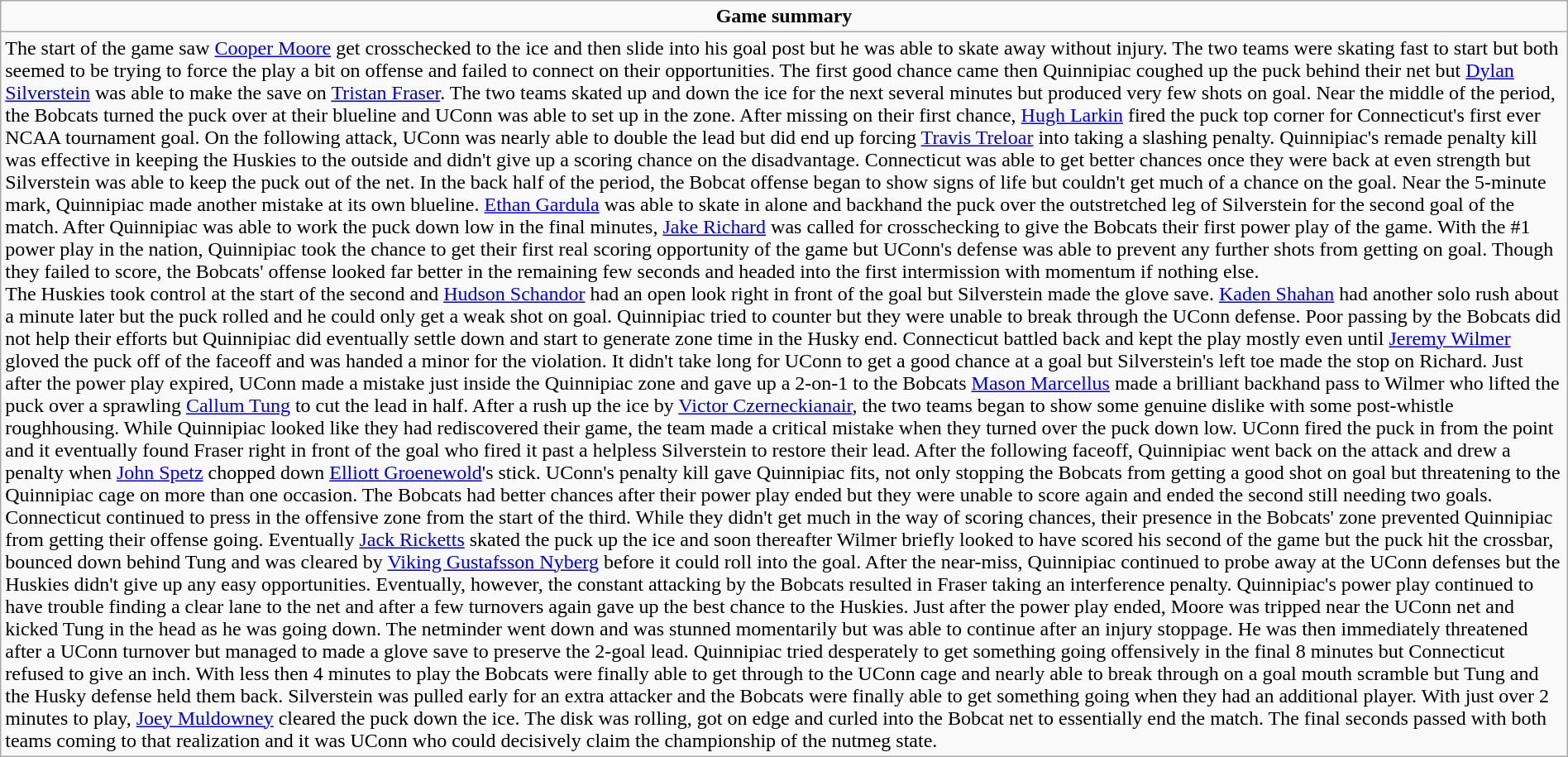<table role="presentation" class="wikitable mw-collapsible autocollapse" width=100%>
<tr>
<td align=center><strong>Game summary</strong></td>
</tr>
<tr>
<td>The start of the game saw <a href='#'>Cooper Moore</a> get crosschecked to the ice and then slide into his goal post but he was able to skate away without injury. The two teams were skating fast to start but both seemed to be trying to force the play a bit on offense and failed to connect on their opportunities. The first good chance came then Quinnipiac coughed up the puck behind their net but <a href='#'>Dylan Silverstein</a> was able to make the save on <a href='#'>Tristan Fraser</a>. The two teams skated up and down the ice for the next several minutes but produced very few shots on goal. Near the middle of the period, the Bobcats turned the puck over at their blueline and UConn was able to set up in the zone. After missing on their first chance, <a href='#'>Hugh Larkin</a> fired the puck top corner for Connecticut's first ever NCAA tournament goal. On the following attack, UConn was nearly able to double the lead but did end up forcing <a href='#'>Travis Treloar</a> into taking a slashing penalty. Quinnipiac's remade penalty kill was effective in keeping the Huskies to the outside and didn't give up a scoring chance on the disadvantage. Connecticut was able to get better chances once they were back at even strength but Silverstein was able to keep the puck out of the net. In the back half of the period, the Bobcat offense began to show signs of life but couldn't get much of a chance on the goal. Near the 5-minute mark, Quinnipiac made another mistake at its own blueline. <a href='#'>Ethan Gardula</a> was able to skate in alone and backhand the puck over the outstretched leg of Silverstein for the second goal of the match. After Quinnipiac was able to work the puck down low in the final minutes, <a href='#'>Jake Richard</a> was called for crosschecking to give the Bobcats their first power play of the game. With the #1 power play in the nation, Quinnipiac took the chance to get their first real scoring opportunity of the game but UConn's defense was able to prevent any further shots from getting on goal. Though they failed to score, the Bobcats' offense looked far better in the remaining few seconds and headed into the first intermission with momentum if nothing else.<br>The Huskies took control at the start of the second and <a href='#'>Hudson Schandor</a> had an open look right in front of the goal but Silverstein made the glove save. <a href='#'>Kaden Shahan</a> had another solo rush about a minute later but the puck rolled and he could only get a weak shot on goal. Quinnipiac tried to counter but they were unable to break through the UConn defense. Poor passing by the Bobcats did not help their efforts but Quinnipiac did eventually settle down and start to generate zone time in the Husky end. Connecticut battled back and kept the play mostly even until <a href='#'>Jeremy Wilmer</a> gloved the puck off of the faceoff and was handed a minor for the violation. It didn't take long for UConn to get a good chance at a goal but Silverstein's left toe made the stop on Richard. Just after the power play expired, UConn made a mistake just inside the Quinnipiac zone and gave up a 2-on-1 to the Bobcats <a href='#'>Mason Marcellus</a> made a brilliant backhand pass to Wilmer who lifted the puck over a sprawling <a href='#'>Callum Tung</a> to cut the lead in half. After a rush up the ice by <a href='#'>Victor Czerneckianair</a>, the two teams began to show some genuine dislike with some post-whistle roughhousing. While Quinnipiac looked like they had rediscovered their game, the team made a critical mistake when they turned over the puck down low. UConn fired the puck in from the point and it eventually found Fraser right in front of the goal who fired it past a helpless Silverstein to restore their lead. After the following faceoff, Quinnipiac went back on the attack and drew a penalty when <a href='#'>John Spetz</a> chopped down <a href='#'>Elliott Groenewold</a>'s stick. UConn's penalty kill gave Quinnipiac fits, not only stopping the Bobcats from getting a good shot on goal but threatening to the Quinnipiac cage on more than one occasion. The Bobcats had better chances after their power play ended but they were unable to score again and ended the second still needing two goals.<br>Connecticut continued to press in the offensive zone from the start of the third. While they didn't get much in the way of scoring chances, their presence in the Bobcats' zone prevented Quinnipiac from getting their offense going. Eventually <a href='#'>Jack Ricketts</a> skated the puck up the ice and soon thereafter Wilmer briefly looked to have scored his second of the game but the puck hit the crossbar, bounced down behind Tung and was cleared by <a href='#'>Viking Gustafsson Nyberg</a> before it could roll into the goal. After the near-miss, Quinnipiac continued to probe away at the UConn defenses but the Huskies didn't give up any easy opportunities. Eventually, however, the constant attacking by the Bobcats resulted in Fraser taking an interference penalty. Quinnipiac's power play continued to have trouble finding a clear lane to the net and after a few turnovers again gave up the best chance to the Huskies. Just after the power play ended, Moore was tripped near the UConn net and kicked Tung in the head as he was going down. The netminder went down and was stunned momentarily but was able to continue after an injury stoppage. He was then immediately threatened after a UConn turnover but managed to made a glove save to preserve the 2-goal lead. Quinnipiac tried desperately to get something going offensively in the final 8 minutes but Connecticut refused to give an inch. With less then 4 minutes to play the Bobcats were finally able to get through to the UConn cage and nearly able to break through on a goal mouth scramble but Tung and the Husky defense held them back. Silverstein was pulled early for an extra attacker and the Bobcats were finally able to get something going when they had an additional player. With just over 2 minutes to play, <a href='#'>Joey Muldowney</a> cleared the puck down the ice. The disk was rolling, got on edge and curled into the Bobcat net to essentially end the match. The final seconds passed with both teams coming to that realization and it was UConn who could decisively claim the championship of the nutmeg state.</td>
</tr>
</table>
